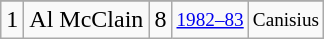<table class="wikitable">
<tr>
</tr>
<tr>
<td>1</td>
<td>Al McClain</td>
<td>8</td>
<td style="font-size:80%;"><a href='#'>1982–83</a></td>
<td style="font-size:80%;">Canisius</td>
</tr>
</table>
